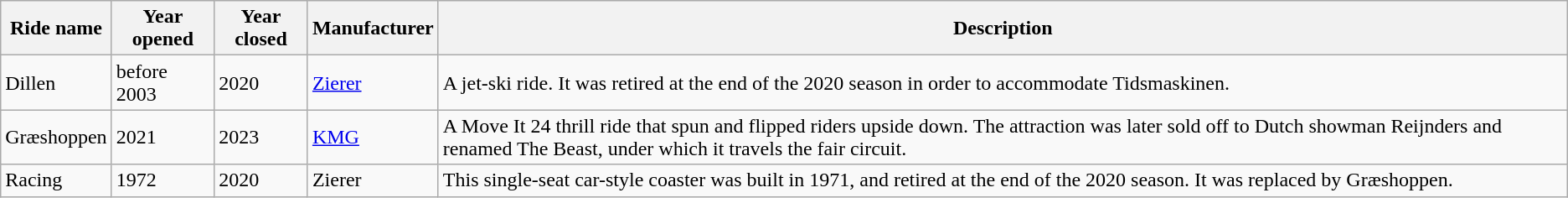<table class="wikitable">
<tr>
<th>Ride name</th>
<th>Year opened</th>
<th>Year closed</th>
<th>Manufacturer</th>
<th>Description</th>
</tr>
<tr>
<td>Dillen</td>
<td>before 2003</td>
<td>2020</td>
<td><a href='#'>Zierer</a></td>
<td>A jet-ski ride. It was retired at the end of the 2020 season in order to accommodate Tidsmaskinen.</td>
</tr>
<tr>
<td>Græshoppen</td>
<td>2021</td>
<td>2023</td>
<td><a href='#'>KMG</a></td>
<td>A Move It 24 thrill ride that spun and flipped riders upside down. The attraction was later sold off to Dutch showman Reijnders and renamed The Beast, under which it travels the fair circuit.</td>
</tr>
<tr>
<td>Racing</td>
<td>1972</td>
<td>2020</td>
<td>Zierer</td>
<td>This single-seat car-style coaster was built in 1971, and retired at the end of the 2020 season. It was replaced by Græshoppen.</td>
</tr>
</table>
